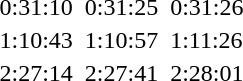<table>
<tr>
<td></td>
<td></td>
<td>0:31:10</td>
<td></td>
<td>0:31:25</td>
<td></td>
<td>0:31:26</td>
</tr>
<tr>
<td></td>
<td></td>
<td>1:10:43</td>
<td></td>
<td>1:10:57</td>
<td></td>
<td>1:11:26</td>
</tr>
<tr>
<td></td>
<td></td>
<td>2:27:14</td>
<td></td>
<td>2:27:41</td>
<td></td>
<td>2:28:01</td>
</tr>
</table>
